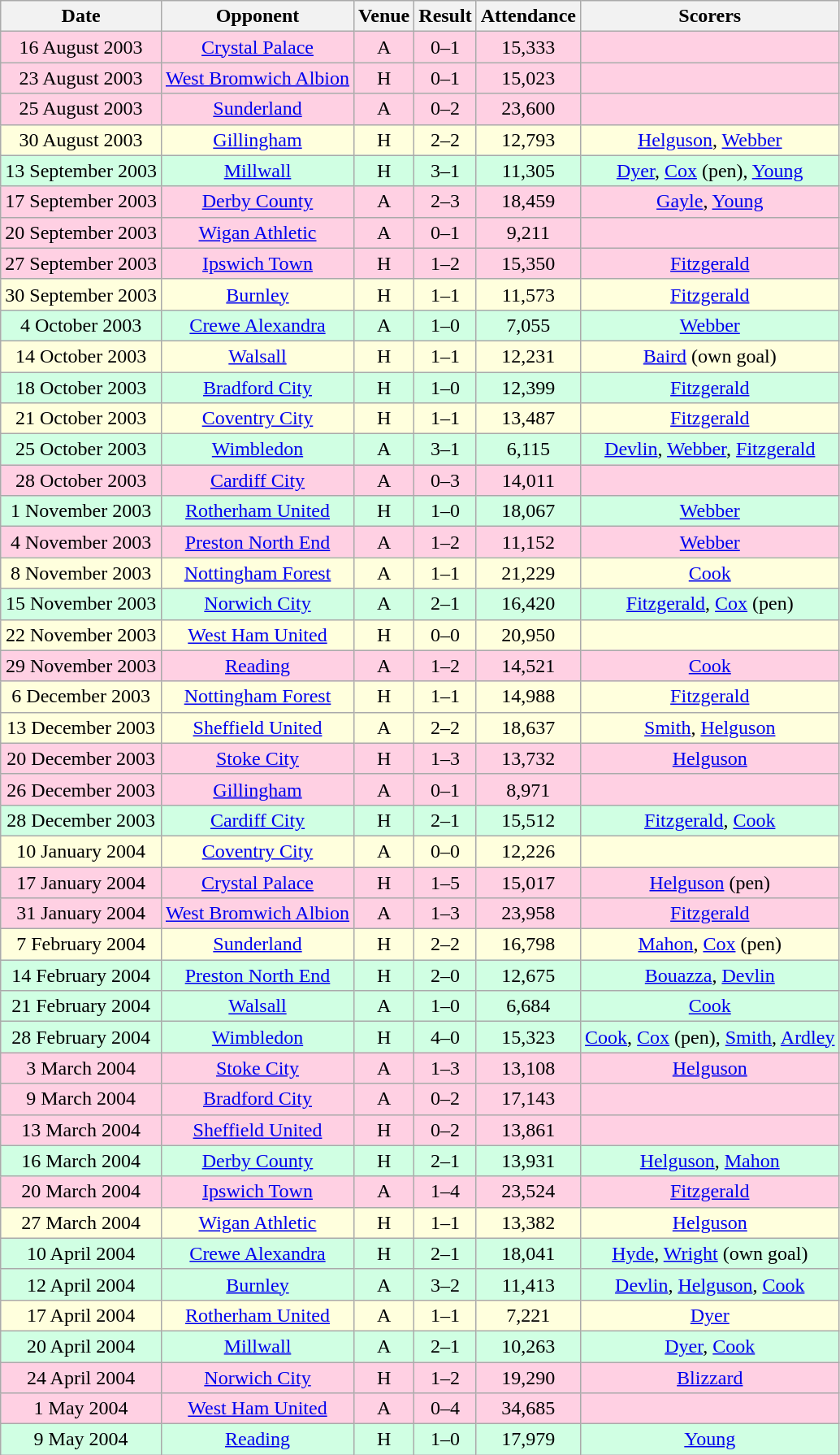<table class="wikitable sortable" style="font-size:100%; text-align:center">
<tr>
<th>Date</th>
<th>Opponent</th>
<th>Venue</th>
<th>Result</th>
<th>Attendance</th>
<th>Scorers</th>
</tr>
<tr style="background-color: #ffd0e3;">
<td>16 August 2003</td>
<td><a href='#'>Crystal Palace</a></td>
<td>A</td>
<td>0–1</td>
<td>15,333</td>
<td></td>
</tr>
<tr style="background-color: #ffd0e3;">
<td>23 August 2003</td>
<td><a href='#'>West Bromwich Albion</a></td>
<td>H</td>
<td>0–1</td>
<td>15,023</td>
<td></td>
</tr>
<tr style="background-color: #ffd0e3;">
<td>25 August 2003</td>
<td><a href='#'>Sunderland</a></td>
<td>A</td>
<td>0–2</td>
<td>23,600</td>
<td></td>
</tr>
<tr style="background-color: #ffffdd;">
<td>30 August 2003</td>
<td><a href='#'>Gillingham</a></td>
<td>H</td>
<td>2–2</td>
<td>12,793</td>
<td><a href='#'>Helguson</a>, <a href='#'>Webber</a></td>
</tr>
<tr style="background-color: #d0ffe3;">
<td>13 September 2003</td>
<td><a href='#'>Millwall</a></td>
<td>H</td>
<td>3–1</td>
<td>11,305</td>
<td><a href='#'>Dyer</a>, <a href='#'>Cox</a> (pen), <a href='#'>Young</a></td>
</tr>
<tr style="background-color: #ffd0e3;">
<td>17 September 2003</td>
<td><a href='#'>Derby County</a></td>
<td>A</td>
<td>2–3</td>
<td>18,459</td>
<td><a href='#'>Gayle</a>, <a href='#'>Young</a></td>
</tr>
<tr style="background-color: #ffd0e3;">
<td>20 September 2003</td>
<td><a href='#'>Wigan Athletic</a></td>
<td>A</td>
<td>0–1</td>
<td>9,211</td>
<td></td>
</tr>
<tr style="background-color: #ffd0e3;">
<td>27 September 2003</td>
<td><a href='#'>Ipswich Town</a></td>
<td>H</td>
<td>1–2</td>
<td>15,350</td>
<td><a href='#'>Fitzgerald</a></td>
</tr>
<tr style="background-color: #ffffdd;">
<td>30 September 2003</td>
<td><a href='#'>Burnley</a></td>
<td>H</td>
<td>1–1</td>
<td>11,573</td>
<td><a href='#'>Fitzgerald</a></td>
</tr>
<tr style="background-color: #d0ffe3;">
<td>4 October 2003</td>
<td><a href='#'>Crewe Alexandra</a></td>
<td>A</td>
<td>1–0</td>
<td>7,055</td>
<td><a href='#'>Webber</a></td>
</tr>
<tr style="background-color: #ffffdd;">
<td>14 October 2003</td>
<td><a href='#'>Walsall</a></td>
<td>H</td>
<td>1–1</td>
<td>12,231</td>
<td><a href='#'>Baird</a> (own goal)</td>
</tr>
<tr style="background-color: #d0ffe3;">
<td>18 October 2003</td>
<td><a href='#'>Bradford City</a></td>
<td>H</td>
<td>1–0</td>
<td>12,399</td>
<td><a href='#'>Fitzgerald</a></td>
</tr>
<tr style="background-color: #ffffdd;">
<td>21 October 2003</td>
<td><a href='#'>Coventry City</a></td>
<td>H</td>
<td>1–1</td>
<td>13,487</td>
<td><a href='#'>Fitzgerald</a></td>
</tr>
<tr style="background-color: #d0ffe3;">
<td>25 October 2003</td>
<td><a href='#'>Wimbledon</a></td>
<td>A</td>
<td>3–1</td>
<td>6,115</td>
<td><a href='#'>Devlin</a>, <a href='#'>Webber</a>, <a href='#'>Fitzgerald</a></td>
</tr>
<tr style="background-color: #ffd0e3;">
<td>28 October 2003</td>
<td><a href='#'>Cardiff City</a></td>
<td>A</td>
<td>0–3</td>
<td>14,011</td>
<td></td>
</tr>
<tr style="background-color: #d0ffe3;">
<td>1 November 2003</td>
<td><a href='#'>Rotherham United</a></td>
<td>H</td>
<td>1–0</td>
<td>18,067</td>
<td><a href='#'>Webber</a></td>
</tr>
<tr style="background-color: #ffd0e3;">
<td>4 November 2003</td>
<td><a href='#'>Preston North End</a></td>
<td>A</td>
<td>1–2</td>
<td>11,152</td>
<td><a href='#'>Webber</a></td>
</tr>
<tr style="background-color: #ffffdd;">
<td>8 November 2003</td>
<td><a href='#'>Nottingham Forest</a></td>
<td>A</td>
<td>1–1</td>
<td>21,229</td>
<td><a href='#'>Cook</a></td>
</tr>
<tr style="background-color: #d0ffe3;">
<td>15 November 2003</td>
<td><a href='#'>Norwich City</a></td>
<td>A</td>
<td>2–1</td>
<td>16,420</td>
<td><a href='#'>Fitzgerald</a>, <a href='#'>Cox</a> (pen)</td>
</tr>
<tr style="background-color: #ffffdd;">
<td>22 November 2003</td>
<td><a href='#'>West Ham United</a></td>
<td>H</td>
<td>0–0</td>
<td>20,950</td>
<td></td>
</tr>
<tr style="background-color: #ffd0e3;">
<td>29 November 2003</td>
<td><a href='#'>Reading</a></td>
<td>A</td>
<td>1–2</td>
<td>14,521</td>
<td><a href='#'>Cook</a></td>
</tr>
<tr style="background-color: #ffffdd;">
<td>6 December 2003</td>
<td><a href='#'>Nottingham Forest</a></td>
<td>H</td>
<td>1–1</td>
<td>14,988</td>
<td><a href='#'>Fitzgerald</a></td>
</tr>
<tr style="background-color: #ffffdd;">
<td>13 December 2003</td>
<td><a href='#'>Sheffield United</a></td>
<td>A</td>
<td>2–2</td>
<td>18,637</td>
<td><a href='#'>Smith</a>, <a href='#'>Helguson</a></td>
</tr>
<tr style="background-color: #ffd0e3;">
<td>20 December 2003</td>
<td><a href='#'>Stoke City</a></td>
<td>H</td>
<td>1–3</td>
<td>13,732</td>
<td><a href='#'>Helguson</a></td>
</tr>
<tr style="background-color: #ffd0e3;">
<td>26 December 2003</td>
<td><a href='#'>Gillingham</a></td>
<td>A</td>
<td>0–1</td>
<td>8,971</td>
<td></td>
</tr>
<tr style="background-color: #d0ffe3;">
<td>28 December 2003</td>
<td><a href='#'>Cardiff City</a></td>
<td>H</td>
<td>2–1</td>
<td>15,512</td>
<td><a href='#'>Fitzgerald</a>, <a href='#'>Cook</a></td>
</tr>
<tr style="background-color: #ffffdd;">
<td>10 January 2004</td>
<td><a href='#'>Coventry City</a></td>
<td>A</td>
<td>0–0</td>
<td>12,226</td>
<td></td>
</tr>
<tr style="background-color: #ffd0e3;">
<td>17 January 2004</td>
<td><a href='#'>Crystal Palace</a></td>
<td>H</td>
<td>1–5</td>
<td>15,017</td>
<td><a href='#'>Helguson</a> (pen)</td>
</tr>
<tr style="background-color: #ffd0e3;">
<td>31 January 2004</td>
<td><a href='#'>West Bromwich Albion</a></td>
<td>A</td>
<td>1–3</td>
<td>23,958</td>
<td><a href='#'>Fitzgerald</a></td>
</tr>
<tr style="background-color: #ffffdd;">
<td>7 February 2004</td>
<td><a href='#'>Sunderland</a></td>
<td>H</td>
<td>2–2</td>
<td>16,798</td>
<td><a href='#'>Mahon</a>, <a href='#'>Cox</a> (pen)</td>
</tr>
<tr style="background-color: #d0ffe3;">
<td>14 February 2004</td>
<td><a href='#'>Preston North End</a></td>
<td>H</td>
<td>2–0</td>
<td>12,675</td>
<td><a href='#'>Bouazza</a>, <a href='#'>Devlin</a></td>
</tr>
<tr style="background-color: #d0ffe3;">
<td>21 February 2004</td>
<td><a href='#'>Walsall</a></td>
<td>A</td>
<td>1–0</td>
<td>6,684</td>
<td><a href='#'>Cook</a></td>
</tr>
<tr style="background-color: #d0ffe3;">
<td>28 February 2004</td>
<td><a href='#'>Wimbledon</a></td>
<td>H</td>
<td>4–0</td>
<td>15,323</td>
<td><a href='#'>Cook</a>, <a href='#'>Cox</a> (pen), <a href='#'>Smith</a>, <a href='#'>Ardley</a></td>
</tr>
<tr style="background-color: #ffd0e3;">
<td>3 March 2004</td>
<td><a href='#'>Stoke City</a></td>
<td>A</td>
<td>1–3</td>
<td>13,108</td>
<td><a href='#'>Helguson</a></td>
</tr>
<tr style="background-color: #ffd0e3;">
<td>9 March 2004</td>
<td><a href='#'>Bradford City</a></td>
<td>A</td>
<td>0–2</td>
<td>17,143</td>
<td></td>
</tr>
<tr style="background-color: #ffd0e3;">
<td>13 March 2004</td>
<td><a href='#'>Sheffield United</a></td>
<td>H</td>
<td>0–2</td>
<td>13,861</td>
<td></td>
</tr>
<tr style="background-color: #d0ffe3;">
<td>16 March 2004</td>
<td><a href='#'>Derby County</a></td>
<td>H</td>
<td>2–1</td>
<td>13,931</td>
<td><a href='#'>Helguson</a>, <a href='#'>Mahon</a></td>
</tr>
<tr style="background-color: #ffd0e3;">
<td>20 March 2004</td>
<td><a href='#'>Ipswich Town</a></td>
<td>A</td>
<td>1–4</td>
<td>23,524</td>
<td><a href='#'>Fitzgerald</a></td>
</tr>
<tr style="background-color: #ffffdd;">
<td>27 March 2004</td>
<td><a href='#'>Wigan Athletic</a></td>
<td>H</td>
<td>1–1</td>
<td>13,382</td>
<td><a href='#'>Helguson</a></td>
</tr>
<tr style="background-color: #d0ffe3;">
<td>10 April 2004</td>
<td><a href='#'>Crewe Alexandra</a></td>
<td>H</td>
<td>2–1</td>
<td>18,041</td>
<td><a href='#'>Hyde</a>, <a href='#'>Wright</a> (own goal)</td>
</tr>
<tr style="background-color: #d0ffe3;">
<td>12 April 2004</td>
<td><a href='#'>Burnley</a></td>
<td>A</td>
<td>3–2</td>
<td>11,413</td>
<td><a href='#'>Devlin</a>, <a href='#'>Helguson</a>, <a href='#'>Cook</a></td>
</tr>
<tr style="background-color: #ffffdd;">
<td>17 April 2004</td>
<td><a href='#'>Rotherham United</a></td>
<td>A</td>
<td>1–1</td>
<td>7,221</td>
<td><a href='#'>Dyer</a></td>
</tr>
<tr style="background-color: #d0ffe3;">
<td>20 April 2004</td>
<td><a href='#'>Millwall</a></td>
<td>A</td>
<td>2–1</td>
<td>10,263</td>
<td><a href='#'>Dyer</a>, <a href='#'>Cook</a></td>
</tr>
<tr style="background-color: #ffd0e3;">
<td>24 April 2004</td>
<td><a href='#'>Norwich City</a></td>
<td>H</td>
<td>1–2</td>
<td>19,290</td>
<td><a href='#'>Blizzard</a></td>
</tr>
<tr style="background-color: #ffd0e3;">
<td>1 May 2004</td>
<td><a href='#'>West Ham United</a></td>
<td>A</td>
<td>0–4</td>
<td>34,685</td>
<td></td>
</tr>
<tr style="background-color: #d0ffe3;">
<td>9 May 2004</td>
<td><a href='#'>Reading</a></td>
<td>H</td>
<td>1–0</td>
<td>17,979</td>
<td><a href='#'>Young</a></td>
</tr>
</table>
